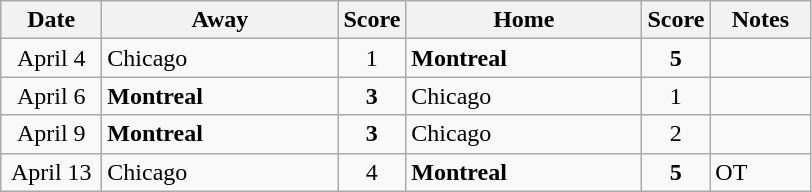<table class="wikitable">
<tr>
<th bgcolor="#DDDDFF" width="60">Date</th>
<th bgcolor="#DDDDFF" width="150">Away</th>
<th bgcolor="#DDDDFF" width="5">Score</th>
<th bgcolor="#DDDDFF" width="150">Home</th>
<th bgcolor="#DDDDFF" width="5">Score</th>
<th bgcolor="#DDDDFF" width="60">Notes</th>
</tr>
<tr>
<td align="center">April 4</td>
<td>Chicago</td>
<td align="center">1</td>
<td><strong>Montreal </strong></td>
<td align="center"><strong>5</strong></td>
<td></td>
</tr>
<tr>
<td align="center">April 6</td>
<td><strong>Montreal </strong></td>
<td align="center"><strong>3</strong></td>
<td>Chicago</td>
<td align="center">1</td>
<td></td>
</tr>
<tr>
<td align="center">April 9</td>
<td><strong>Montreal </strong></td>
<td align="center"><strong>3</strong></td>
<td>Chicago</td>
<td align="center">2</td>
<td></td>
</tr>
<tr>
<td align="center">April 13</td>
<td>Chicago</td>
<td align="center">4</td>
<td><strong>Montreal </strong></td>
<td align="center"><strong>5</strong></td>
<td>OT</td>
</tr>
</table>
